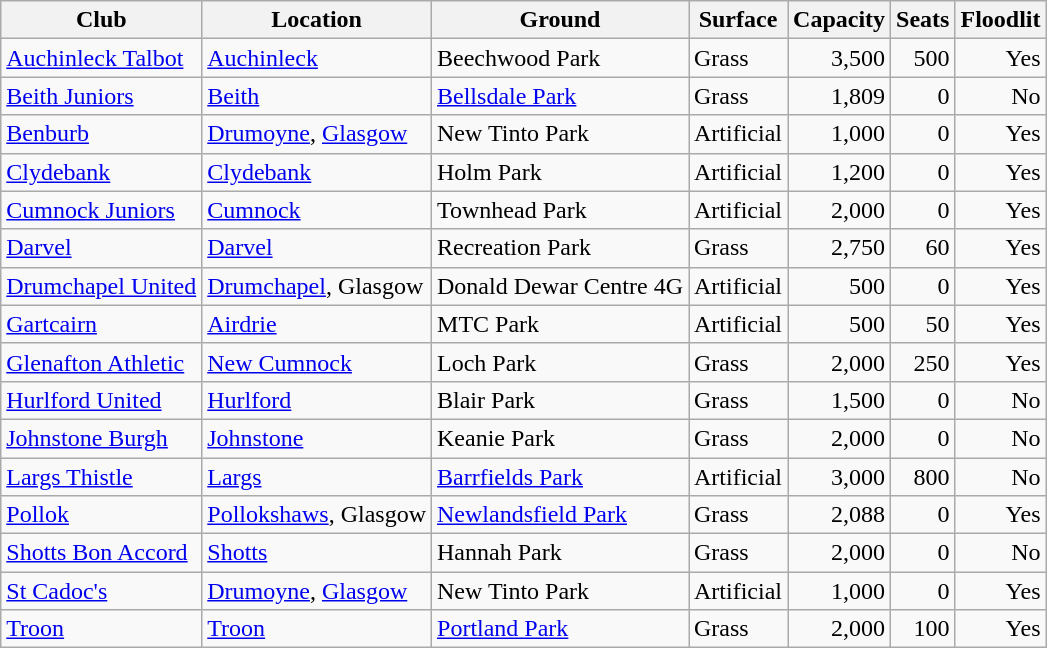<table class="wikitable sortable">
<tr>
<th>Club</th>
<th>Location</th>
<th>Ground</th>
<th>Surface</th>
<th data-sort-type="number">Capacity</th>
<th data-sort-type="number">Seats</th>
<th>Floodlit</th>
</tr>
<tr>
<td><a href='#'>Auchinleck Talbot</a> </td>
<td><a href='#'>Auchinleck</a></td>
<td>Beechwood Park</td>
<td>Grass</td>
<td align=right>3,500</td>
<td align=right>500</td>
<td align=right>Yes</td>
</tr>
<tr>
<td><a href='#'>Beith Juniors</a></td>
<td><a href='#'>Beith</a></td>
<td><a href='#'>Bellsdale Park</a></td>
<td>Grass</td>
<td align=right>1,809</td>
<td align=right>0</td>
<td align=right>No</td>
</tr>
<tr>
<td><a href='#'>Benburb</a> </td>
<td><a href='#'>Drumoyne</a>, <a href='#'>Glasgow</a></td>
<td>New Tinto Park</td>
<td>Artificial</td>
<td align=right>1,000</td>
<td align=right>0</td>
<td align=right>Yes</td>
</tr>
<tr>
<td><a href='#'>Clydebank</a> </td>
<td><a href='#'>Clydebank</a></td>
<td>Holm Park</td>
<td>Artificial</td>
<td align=right>1,200</td>
<td align=right>0</td>
<td align=right>Yes</td>
</tr>
<tr>
<td><a href='#'>Cumnock Juniors</a> </td>
<td><a href='#'>Cumnock</a></td>
<td>Townhead Park</td>
<td>Artificial</td>
<td align=right>2,000</td>
<td align=right>0</td>
<td align=right>Yes</td>
</tr>
<tr>
<td><a href='#'>Darvel</a> </td>
<td><a href='#'>Darvel</a></td>
<td>Recreation Park</td>
<td>Grass</td>
<td align=right>2,750</td>
<td align=right>60</td>
<td align=right>Yes</td>
</tr>
<tr>
<td><a href='#'>Drumchapel United</a></td>
<td><a href='#'>Drumchapel</a>, Glasgow</td>
<td>Donald Dewar Centre 4G</td>
<td>Artificial</td>
<td align=right>500</td>
<td align=right>0</td>
<td align=right>Yes</td>
</tr>
<tr>
<td><a href='#'>Gartcairn</a></td>
<td><a href='#'>Airdrie</a></td>
<td>MTC Park</td>
<td>Artificial</td>
<td align=right>500</td>
<td align=right>50</td>
<td align=right>Yes</td>
</tr>
<tr>
<td><a href='#'>Glenafton Athletic</a> </td>
<td><a href='#'>New Cumnock</a></td>
<td>Loch Park</td>
<td>Grass</td>
<td align=right>2,000</td>
<td align=right>250</td>
<td align=right>Yes</td>
</tr>
<tr>
<td><a href='#'>Hurlford United</a></td>
<td><a href='#'>Hurlford</a></td>
<td>Blair Park</td>
<td>Grass</td>
<td align=right>1,500</td>
<td align=right>0</td>
<td align=right>No</td>
</tr>
<tr>
<td><a href='#'>Johnstone Burgh</a></td>
<td><a href='#'>Johnstone</a></td>
<td>Keanie Park</td>
<td>Grass</td>
<td align=right>2,000</td>
<td align=right>0</td>
<td align=right>No</td>
</tr>
<tr>
<td><a href='#'>Largs Thistle</a></td>
<td><a href='#'>Largs</a></td>
<td><a href='#'>Barrfields Park</a></td>
<td>Artificial</td>
<td align=right>3,000</td>
<td align=right>800</td>
<td align=right>No</td>
</tr>
<tr>
<td><a href='#'>Pollok</a> </td>
<td><a href='#'>Pollokshaws</a>, Glasgow</td>
<td><a href='#'>Newlandsfield Park</a></td>
<td>Grass</td>
<td align=right>2,088</td>
<td align=right>0</td>
<td align=right>Yes</td>
</tr>
<tr>
<td><a href='#'>Shotts Bon Accord</a></td>
<td><a href='#'>Shotts</a></td>
<td>Hannah Park</td>
<td>Grass</td>
<td align=right>2,000</td>
<td align=right>0</td>
<td align=right>No</td>
</tr>
<tr>
<td><a href='#'>St Cadoc's</a></td>
<td><a href='#'>Drumoyne</a>, <a href='#'>Glasgow</a></td>
<td>New Tinto Park</td>
<td>Artificial</td>
<td align=right>1,000</td>
<td align=right>0</td>
<td align=right>Yes</td>
</tr>
<tr>
<td><a href='#'>Troon</a></td>
<td><a href='#'>Troon</a></td>
<td><a href='#'>Portland Park</a></td>
<td>Grass</td>
<td align=right>2,000</td>
<td align=right>100</td>
<td align=right>Yes</td>
</tr>
</table>
